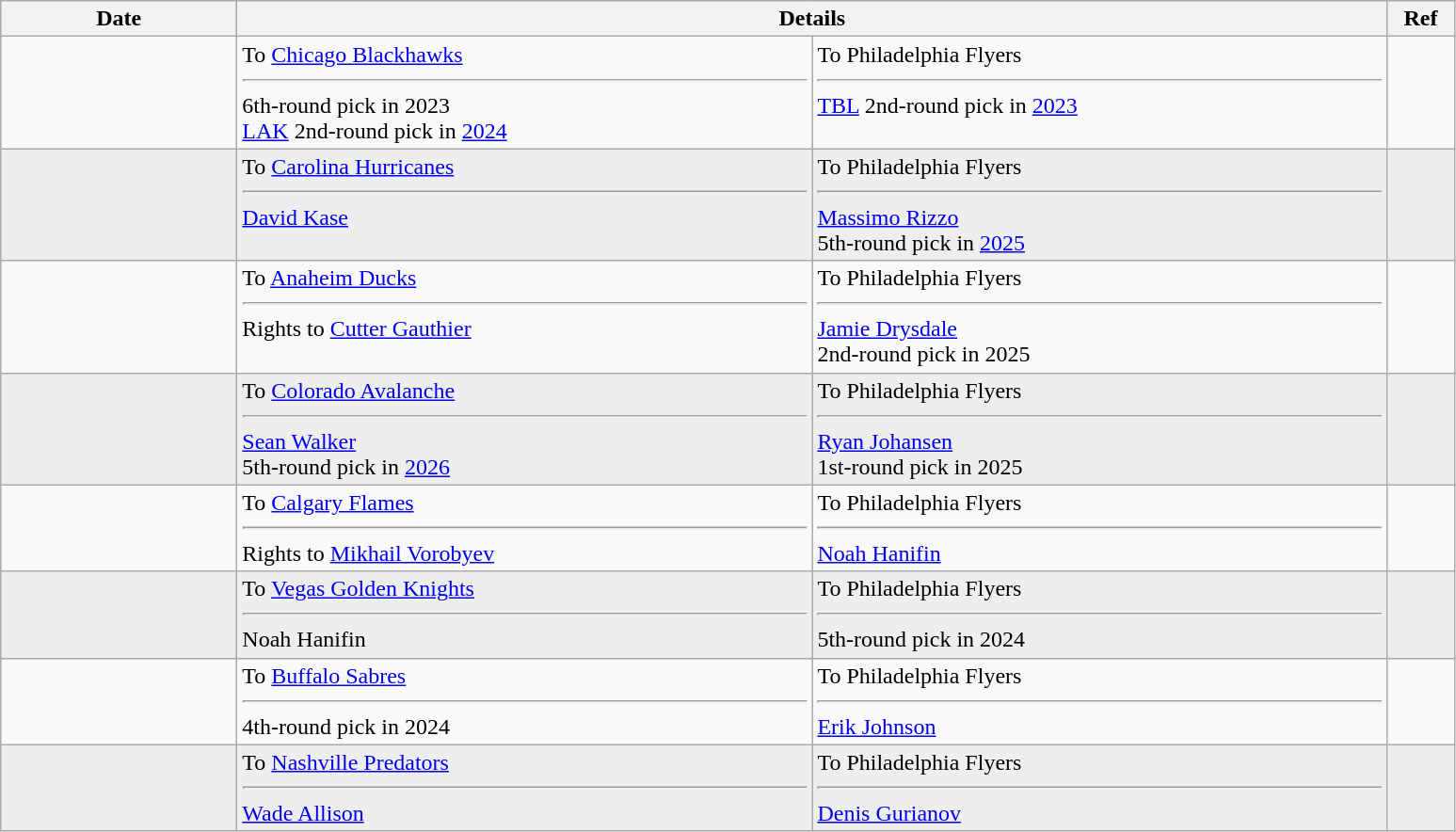<table class="wikitable">
<tr>
<th style="width: 10em;">Date</th>
<th colspan=2>Details</th>
<th style="width: 2.5em;">Ref</th>
</tr>
<tr>
<td></td>
<td style="width: 25em;" valign="top">To <a href='#'>Chicago Blackhawks</a><hr>6th-round pick in 2023<br><a href='#'>LAK</a> 2nd-round pick in <a href='#'>2024</a></td>
<td style="width: 25em;" valign="top">To Philadelphia Flyers<hr><a href='#'>TBL</a> 2nd-round pick in <a href='#'>2023</a></td>
<td></td>
</tr>
<tr bgcolor="eeeeee">
<td></td>
<td style="width: 25em;" valign="top">To <a href='#'>Carolina Hurricanes</a><hr><a href='#'>David Kase</a></td>
<td style="width: 25em;" valign="top">To Philadelphia Flyers<hr><a href='#'>Massimo Rizzo</a><br>5th-round pick in <a href='#'>2025</a></td>
<td></td>
</tr>
<tr>
<td></td>
<td style="width: 25em;" valign="top">To <a href='#'>Anaheim Ducks</a><hr>Rights to <a href='#'>Cutter Gauthier</a></td>
<td style="width: 25em;" valign="top">To Philadelphia Flyers<hr><a href='#'>Jamie Drysdale</a><br>2nd-round pick in 2025</td>
<td></td>
</tr>
<tr bgcolor="eeeeee">
<td></td>
<td style="width: 25em;" valign="top">To <a href='#'>Colorado Avalanche</a><hr><a href='#'>Sean Walker</a><br>5th-round pick in <a href='#'>2026</a></td>
<td style="width: 25em;" valign="top">To Philadelphia Flyers<hr><a href='#'>Ryan Johansen</a><br>1st-round pick in 2025</td>
<td></td>
</tr>
<tr>
<td></td>
<td style="width: 25em;" valign="top">To <a href='#'>Calgary Flames</a><hr>Rights to <a href='#'>Mikhail Vorobyev</a></td>
<td style="width: 25em;" valign="top">To Philadelphia Flyers<hr><a href='#'>Noah Hanifin</a></td>
<td></td>
</tr>
<tr bgcolor="eeeeee">
<td></td>
<td style="width: 25em;" valign="top">To <a href='#'>Vegas Golden Knights</a><hr>Noah Hanifin</td>
<td style="width: 25em;" valign="top">To Philadelphia Flyers<hr>5th-round pick in 2024</td>
<td></td>
</tr>
<tr>
<td></td>
<td style="width: 25em;" valign="top">To <a href='#'>Buffalo Sabres</a><hr>4th-round pick in 2024</td>
<td style="width: 25em;" valign="top">To Philadelphia Flyers<hr><a href='#'>Erik Johnson</a></td>
<td></td>
</tr>
<tr bgcolor="eeeeee">
<td></td>
<td style="width: 25em;" valign="top">To <a href='#'>Nashville Predators</a><hr><a href='#'>Wade Allison</a></td>
<td style="width: 25em;" valign="top">To Philadelphia Flyers<hr><a href='#'>Denis Gurianov</a></td>
<td></td>
</tr>
</table>
